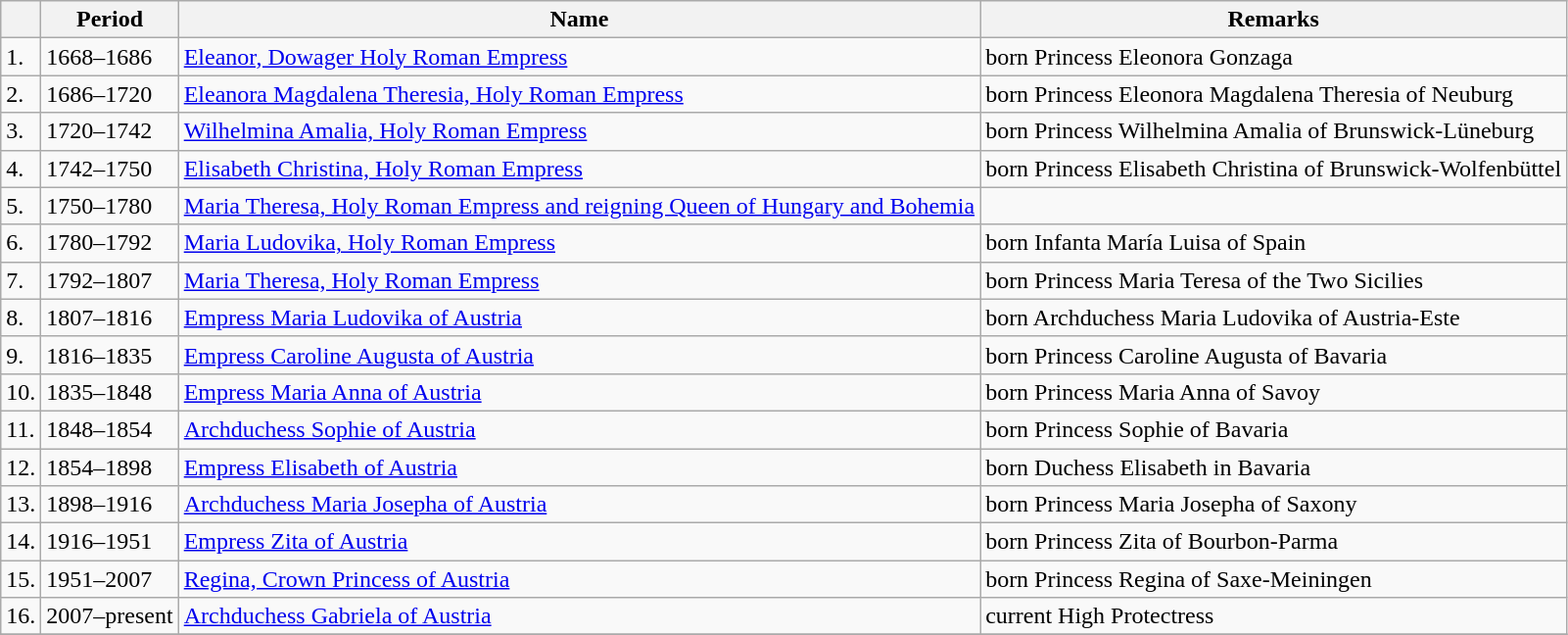<table class="wikitable">
<tr>
<th></th>
<th>Period</th>
<th>Name</th>
<th>Remarks</th>
</tr>
<tr>
<td>1.</td>
<td>1668–1686</td>
<td><a href='#'>Eleanor, Dowager Holy Roman Empress</a></td>
<td>born Princess Eleonora Gonzaga</td>
</tr>
<tr>
<td>2.</td>
<td>1686–1720</td>
<td><a href='#'>Eleanora Magdalena Theresia, Holy Roman Empress</a></td>
<td>born Princess Eleonora Magdalena Theresia of Neuburg</td>
</tr>
<tr>
<td>3.</td>
<td>1720–1742</td>
<td><a href='#'>Wilhelmina Amalia, Holy Roman Empress</a></td>
<td>born Princess Wilhelmina Amalia of Brunswick-Lüneburg</td>
</tr>
<tr>
<td>4.</td>
<td>1742–1750</td>
<td><a href='#'>Elisabeth Christina, Holy Roman Empress</a></td>
<td>born Princess Elisabeth Christina of Brunswick-Wolfenbüttel</td>
</tr>
<tr>
<td>5.</td>
<td>1750–1780</td>
<td><a href='#'>Maria Theresa, Holy Roman Empress and reigning Queen of Hungary and Bohemia</a></td>
<td></td>
</tr>
<tr>
<td>6.</td>
<td>1780–1792</td>
<td><a href='#'>Maria Ludovika, Holy Roman Empress</a></td>
<td>born Infanta María Luisa of Spain</td>
</tr>
<tr>
<td>7.</td>
<td>1792–1807</td>
<td><a href='#'>Maria Theresa, Holy Roman Empress</a></td>
<td>born Princess Maria Teresa of the Two Sicilies</td>
</tr>
<tr>
<td>8.</td>
<td>1807–1816</td>
<td><a href='#'>Empress Maria Ludovika of Austria</a></td>
<td>born Archduchess Maria Ludovika of Austria-Este</td>
</tr>
<tr>
<td>9.</td>
<td>1816–1835</td>
<td><a href='#'>Empress Caroline Augusta of Austria</a></td>
<td>born Princess Caroline Augusta of Bavaria</td>
</tr>
<tr>
<td>10.</td>
<td>1835–1848</td>
<td><a href='#'>Empress Maria Anna of Austria</a></td>
<td>born Princess Maria Anna of Savoy</td>
</tr>
<tr>
<td>11.</td>
<td>1848–1854</td>
<td><a href='#'>Archduchess Sophie of Austria</a></td>
<td>born Princess Sophie of Bavaria</td>
</tr>
<tr>
<td>12.</td>
<td>1854–1898</td>
<td><a href='#'>Empress Elisabeth of Austria</a></td>
<td>born Duchess Elisabeth in Bavaria</td>
</tr>
<tr>
<td>13.</td>
<td>1898–1916</td>
<td><a href='#'>Archduchess Maria Josepha of Austria</a></td>
<td>born Princess Maria Josepha of Saxony</td>
</tr>
<tr>
<td>14.</td>
<td>1916–1951</td>
<td><a href='#'>Empress Zita of Austria</a></td>
<td>born Princess Zita of Bourbon-Parma</td>
</tr>
<tr>
<td>15.</td>
<td>1951–2007</td>
<td><a href='#'>Regina, Crown Princess of Austria</a></td>
<td>born Princess Regina of Saxe-Meiningen</td>
</tr>
<tr>
<td>16.</td>
<td>2007–present</td>
<td><a href='#'>Archduchess Gabriela of Austria</a></td>
<td>current High Protectress</td>
</tr>
<tr>
</tr>
</table>
